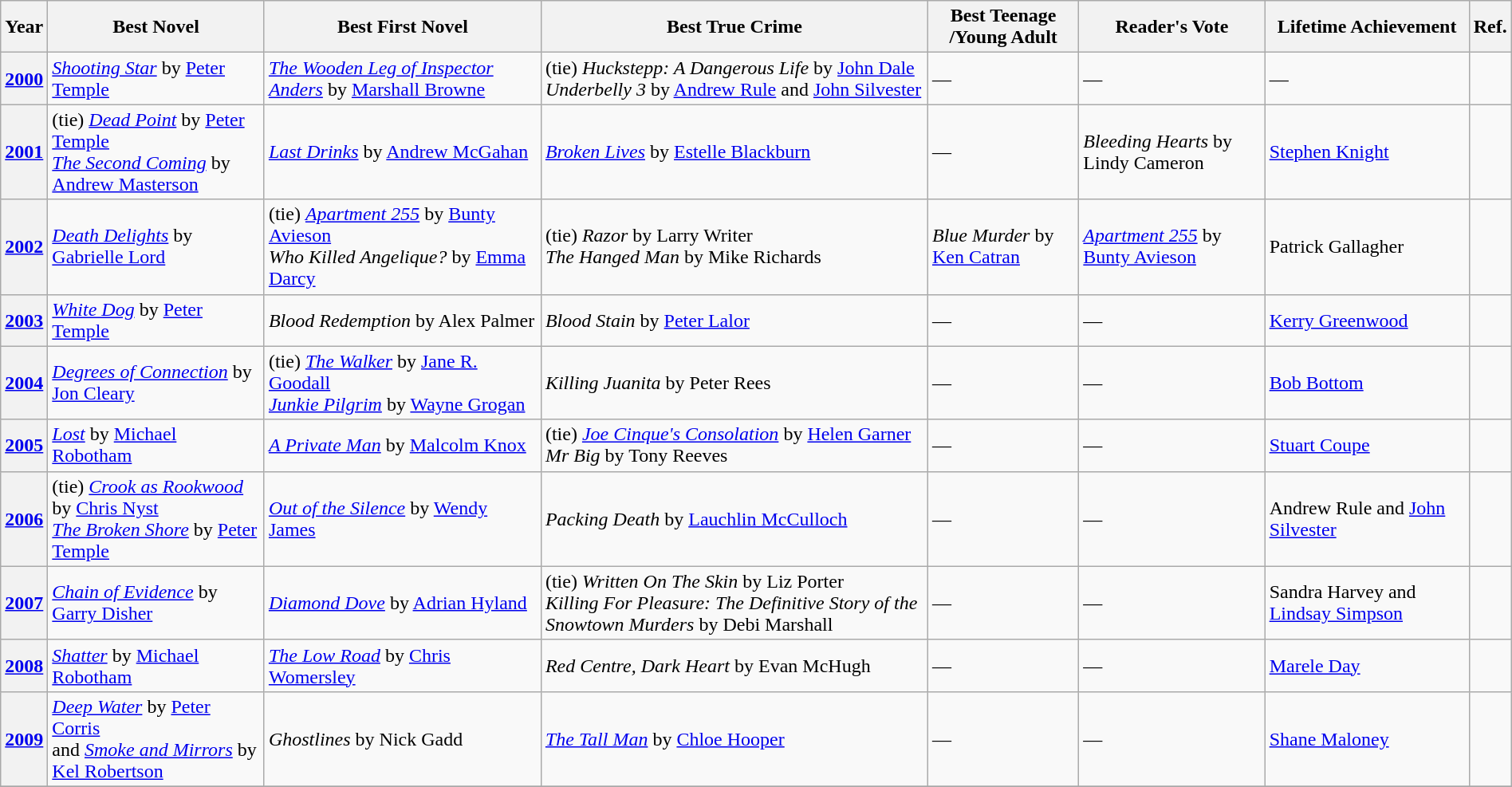<table class="wikitable sortable" width="100%">
<tr>
<th scope="col">Year</th>
<th scope="col">Best Novel</th>
<th scope="col">Best First Novel</th>
<th scope="col">Best True Crime</th>
<th scope="col">Best Teenage /Young Adult</th>
<th scope="col">Reader's Vote</th>
<th scope="col">Lifetime Achievement</th>
<th scope="col">Ref.</th>
</tr>
<tr>
<th><a href='#'>2000</a></th>
<td><em><a href='#'>Shooting Star</a></em> by <a href='#'>Peter Temple</a></td>
<td><em><a href='#'>The Wooden Leg of Inspector Anders</a></em> by <a href='#'>Marshall Browne</a></td>
<td>(tie) <em>Huckstepp: A Dangerous Life</em> by <a href='#'>John Dale</a> <br><em>Underbelly 3</em> by <a href='#'>Andrew Rule</a> and <a href='#'>John Silvester</a></td>
<td>—</td>
<td>—</td>
<td>—</td>
<td></td>
</tr>
<tr>
<th><a href='#'>2001</a></th>
<td>(tie) <em><a href='#'>Dead Point</a></em> by <a href='#'>Peter Temple</a><br><em><a href='#'>The Second Coming</a></em> by <a href='#'>Andrew Masterson</a></td>
<td><em><a href='#'>Last Drinks</a></em> by <a href='#'>Andrew McGahan</a></td>
<td><em><a href='#'>Broken Lives</a></em> by <a href='#'>Estelle Blackburn</a></td>
<td>—</td>
<td><em>Bleeding Hearts</em> by Lindy Cameron</td>
<td><a href='#'>Stephen Knight</a></td>
<td></td>
</tr>
<tr>
<th><a href='#'>2002</a></th>
<td><em><a href='#'>Death Delights</a></em> by <a href='#'>Gabrielle Lord</a></td>
<td>(tie) <em><a href='#'>Apartment 255</a></em> by <a href='#'>Bunty Avieson</a> <br><em>Who Killed Angelique?</em> by <a href='#'>Emma Darcy</a></td>
<td>(tie) <em>Razor</em> by Larry Writer <br><em>The Hanged Man</em> by Mike Richards</td>
<td><em>Blue Murder</em> by <a href='#'>Ken Catran</a></td>
<td><em><a href='#'>Apartment 255</a></em> by <a href='#'>Bunty Avieson</a></td>
<td>Patrick Gallagher</td>
<td></td>
</tr>
<tr>
<th><a href='#'>2003</a></th>
<td><em><a href='#'>White Dog</a></em> by <a href='#'>Peter Temple</a></td>
<td><em> Blood Redemption</em> by Alex Palmer</td>
<td><em> Blood Stain</em> by <a href='#'>Peter Lalor</a></td>
<td>—</td>
<td>—</td>
<td><a href='#'>Kerry Greenwood</a></td>
<td></td>
</tr>
<tr>
<th><a href='#'>2004</a></th>
<td><em><a href='#'>Degrees of Connection</a></em> by <a href='#'>Jon Cleary</a></td>
<td>(tie) <em><a href='#'>The Walker</a></em> by <a href='#'>Jane R. Goodall</a><br><em><a href='#'>Junkie Pilgrim</a></em> by <a href='#'>Wayne Grogan</a></td>
<td><em>Killing Juanita</em> by Peter Rees</td>
<td>—</td>
<td>—</td>
<td><a href='#'>Bob Bottom</a></td>
<td></td>
</tr>
<tr>
<th><a href='#'>2005</a></th>
<td><em><a href='#'>Lost</a></em> by <a href='#'>Michael Robotham</a></td>
<td><em><a href='#'>A Private Man</a></em> by <a href='#'>Malcolm Knox</a></td>
<td>(tie) <em><a href='#'>Joe Cinque's Consolation</a></em> by <a href='#'>Helen Garner</a> <br><em>Mr Big</em> by Tony Reeves</td>
<td>—</td>
<td>—</td>
<td><a href='#'>Stuart Coupe</a></td>
<td></td>
</tr>
<tr>
<th><a href='#'>2006</a></th>
<td>(tie) <em><a href='#'>Crook as Rookwood</a></em> by <a href='#'>Chris Nyst</a> <br><em><a href='#'>The Broken Shore</a></em> by <a href='#'>Peter Temple</a></td>
<td><em><a href='#'>Out of the Silence</a></em> by <a href='#'>Wendy James</a></td>
<td><em>Packing Death</em> by <a href='#'>Lauchlin McCulloch</a></td>
<td>—</td>
<td>—</td>
<td>Andrew Rule and <a href='#'>John Silvester</a></td>
<td></td>
</tr>
<tr>
<th><a href='#'>2007</a></th>
<td><em><a href='#'>Chain of Evidence</a></em> by <a href='#'>Garry Disher</a></td>
<td><em><a href='#'>Diamond Dove</a></em> by <a href='#'>Adrian Hyland</a></td>
<td>(tie) <em>Written On The Skin</em> by Liz Porter<br> <em>Killing For Pleasure: The Definitive Story of the Snowtown Murders</em> by Debi Marshall</td>
<td>—</td>
<td>—</td>
<td>Sandra Harvey and <a href='#'>Lindsay Simpson</a></td>
<td></td>
</tr>
<tr>
<th><a href='#'>2008</a></th>
<td><em><a href='#'>Shatter</a></em> by <a href='#'>Michael Robotham</a></td>
<td><em><a href='#'>The Low Road</a></em> by <a href='#'>Chris Womersley</a></td>
<td><em>Red Centre, Dark Heart</em> by Evan McHugh</td>
<td>—</td>
<td>—</td>
<td><a href='#'>Marele Day</a></td>
<td></td>
</tr>
<tr>
<th><a href='#'>2009</a></th>
<td><em><a href='#'>Deep Water</a></em> by <a href='#'>Peter Corris</a><br>and <em><a href='#'>Smoke and Mirrors</a></em> by <a href='#'>Kel Robertson</a></td>
<td><em>Ghostlines</em> by Nick Gadd</td>
<td><em><a href='#'>The Tall Man</a></em> by <a href='#'>Chloe Hooper</a></td>
<td>—</td>
<td>—</td>
<td><a href='#'>Shane Maloney</a></td>
<td></td>
</tr>
<tr>
</tr>
</table>
